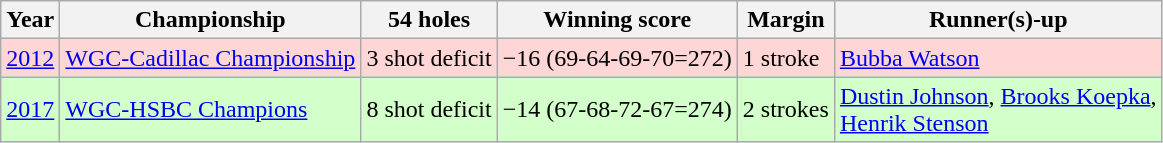<table class="wikitable">
<tr>
<th>Year</th>
<th>Championship</th>
<th>54 holes</th>
<th>Winning score</th>
<th>Margin</th>
<th>Runner(s)-up</th>
</tr>
<tr style="background:#ffd6d6;">
<td align=center><a href='#'>2012</a></td>
<td><a href='#'>WGC-Cadillac Championship</a></td>
<td>3 shot deficit</td>
<td align=center>−16 (69-64-69-70=272)</td>
<td>1 stroke</td>
<td> <a href='#'>Bubba Watson</a></td>
</tr>
<tr style="background:#d3ffca;">
<td align=center><a href='#'>2017</a></td>
<td><a href='#'>WGC-HSBC Champions</a></td>
<td>8 shot deficit</td>
<td align=center>−14 (67-68-72-67=274)</td>
<td>2 strokes</td>
<td> <a href='#'>Dustin Johnson</a>,  <a href='#'>Brooks Koepka</a>,<br> <a href='#'>Henrik Stenson</a></td>
</tr>
</table>
